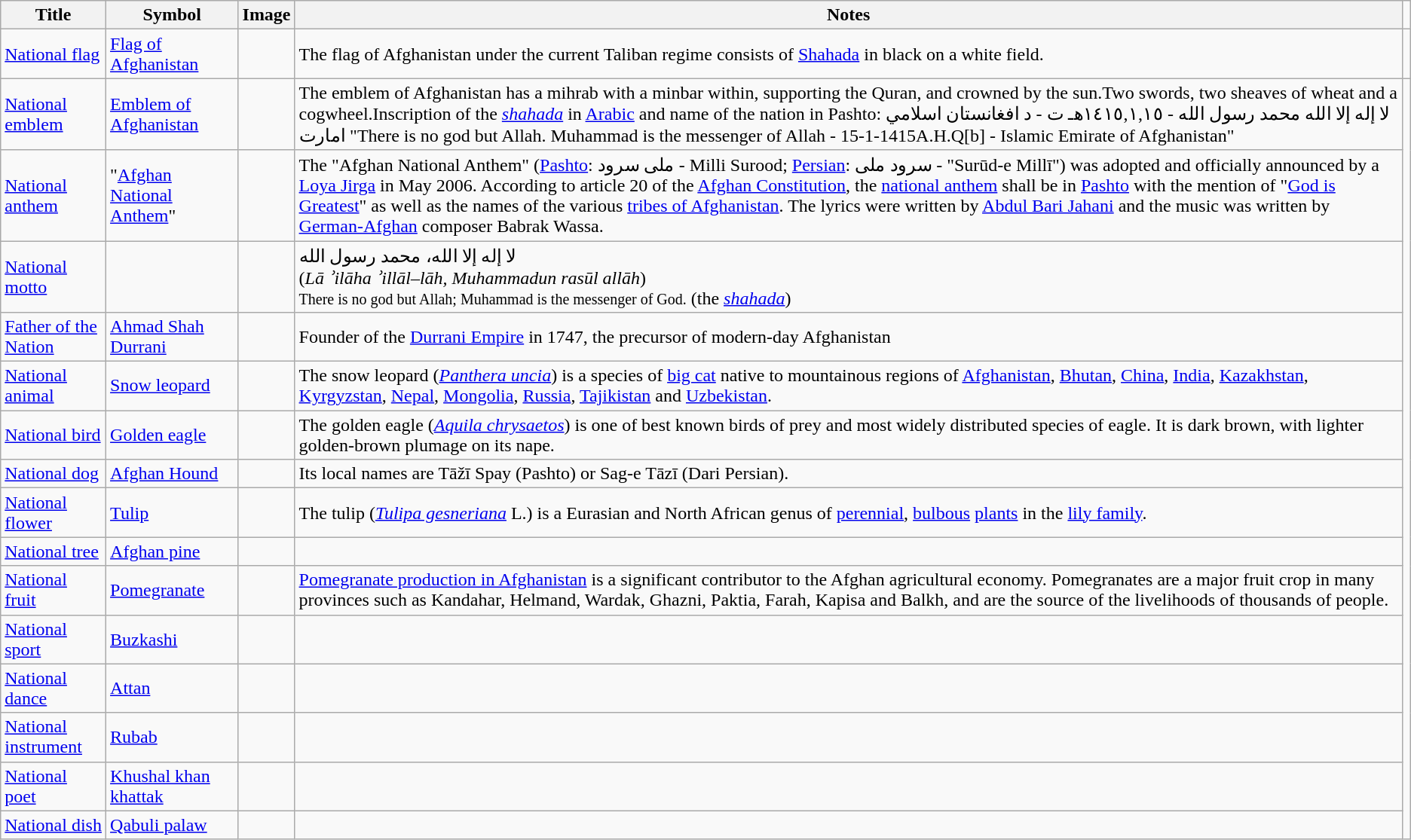<table class="wikitable">
<tr>
<th>Title</th>
<th>Symbol</th>
<th>Image</th>
<th>Notes</th>
</tr>
<tr>
<td><a href='#'>National flag</a></td>
<td><a href='#'>Flag of Afghanistan</a></td>
<td></td>
<td>The flag of Afghanistan under the current Taliban regime consists of <a href='#'>Shahada</a> in black on a white field.</td>
<td></td>
</tr>
<tr>
<td><a href='#'>National emblem</a></td>
<td><a href='#'>Emblem of Afghanistan</a></td>
<td></td>
<td>The emblem of Afghanistan has a mihrab with a minbar within, supporting the Quran, and crowned by the sun.Two swords, two sheaves of wheat and a cogwheel.Inscription of the <em><a href='#'>shahada</a></em> in <a href='#'>Arabic</a> and name of the nation in Pashto: لا إله إلا الله محمد رسول الله - ١٤١٥,١,١٥هـ ت - د افغانستان اسلامي امارت "There is no god but Allah. Muhammad is the messenger of Allah - 15-1-1415A.H.Q[b] - Islamic Emirate of Afghanistan"</td>
</tr>
<tr>
<td><a href='#'>National anthem</a></td>
<td>"<a href='#'>Afghan National Anthem</a>"</td>
<td></td>
<td>The "Afghan National Anthem" (<a href='#'>Pashto</a>: ملی سرود - Milli Surood; <a href='#'>Persian</a>: سرود ملی - "Surūd-e Millī") was adopted and officially announced by a <a href='#'>Loya Jirga</a> in May 2006. According to article 20 of the <a href='#'>Afghan Constitution</a>, the <a href='#'>national anthem</a> shall be in <a href='#'>Pashto</a> with the mention of "<a href='#'>God is Greatest</a>" as well as the names of the various <a href='#'>tribes of Afghanistan</a>. The lyrics were written by <a href='#'>Abdul Bari Jahani</a> and the music was written by <a href='#'>German-Afghan</a> composer Babrak Wassa.</td>
</tr>
<tr>
<td><a href='#'>National motto</a></td>
<td></td>
<td></td>
<td>لا إله إلا الله، محمد رسول الله <br>(<em>Lā ʾilāha ʾillāl–lāh, Muhammadun rasūl allāh</em>) <br><small>There is no god but Allah; Muhammad is the messenger of God.</small> (the <em><a href='#'>shahada</a></em>)</td>
</tr>
<tr>
<td><a href='#'>Father of the Nation</a></td>
<td><a href='#'>Ahmad Shah Durrani</a></td>
<td></td>
<td>Founder of the <a href='#'>Durrani Empire</a> in 1747, the precursor of modern-day Afghanistan</td>
</tr>
<tr>
<td><a href='#'>National animal</a></td>
<td><a href='#'>Snow leopard</a></td>
<td></td>
<td>The snow leopard (<em><a href='#'>Panthera uncia</a></em>) is a species of <a href='#'>big cat</a> native to mountainous regions of <a href='#'>Afghanistan</a>, <a href='#'>Bhutan</a>, <a href='#'>China</a>, <a href='#'>India</a>, <a href='#'>Kazakhstan</a>, <a href='#'>Kyrgyzstan</a>, <a href='#'>Nepal</a>, <a href='#'>Mongolia</a>, <a href='#'>Russia</a>, <a href='#'>Tajikistan</a> and <a href='#'>Uzbekistan</a>.</td>
</tr>
<tr>
<td><a href='#'>National bird</a></td>
<td><a href='#'>Golden eagle</a></td>
<td></td>
<td>The golden eagle (<em><a href='#'>Aquila chrysaetos</a></em>) is one of best known birds of prey and most widely distributed species of eagle. It is dark brown, with lighter golden-brown plumage on its nape.</td>
</tr>
<tr>
<td><a href='#'>National dog</a></td>
<td><a href='#'>Afghan Hound</a></td>
<td></td>
<td>Its local names are Tāžī Spay (Pashto) or Sag-e Tāzī (Dari Persian).</td>
</tr>
<tr>
<td><a href='#'>National flower</a></td>
<td><a href='#'>Tulip</a></td>
<td></td>
<td>The tulip (<em><a href='#'>Tulipa gesneriana</a></em> L.) is a Eurasian and North African genus of <a href='#'>perennial</a>, <a href='#'>bulbous</a> <a href='#'>plants</a> in the <a href='#'>lily family</a>.</td>
</tr>
<tr>
<td><a href='#'>National tree</a></td>
<td><a href='#'>Afghan pine</a></td>
<td></td>
<td></td>
</tr>
<tr>
<td><a href='#'>National fruit</a></td>
<td><a href='#'>Pomegranate</a></td>
<td></td>
<td><a href='#'>Pomegranate production in Afghanistan</a> is a significant contributor to the Afghan agricultural economy. Pomegranates are a major fruit crop in many provinces such as Kandahar, Helmand, Wardak, Ghazni, Paktia, Farah, Kapisa and Balkh, and are the source of the livelihoods of thousands of people.</td>
</tr>
<tr>
<td><a href='#'>National sport</a></td>
<td><a href='#'>Buzkashi</a></td>
<td></td>
<td></td>
</tr>
<tr>
<td><a href='#'>National dance</a></td>
<td><a href='#'>Attan</a></td>
<td></td>
<td></td>
</tr>
<tr>
<td><a href='#'>National instrument</a></td>
<td><a href='#'>Rubab</a></td>
<td></td>
<td></td>
</tr>
<tr>
<td><a href='#'>National poet</a></td>
<td><a href='#'>Khushal khan khattak</a></td>
<td></td>
<td></td>
</tr>
<tr>
<td><a href='#'>National dish</a></td>
<td><a href='#'>Qabuli palaw</a></td>
<td></td>
<td></td>
</tr>
</table>
